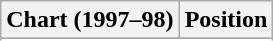<table class="wikitable sortable plainrowheaders" style="text-align:center">
<tr>
<th scope="col">Chart (1997–98)</th>
<th scope="col">Position</th>
</tr>
<tr>
</tr>
<tr>
</tr>
<tr>
</tr>
</table>
